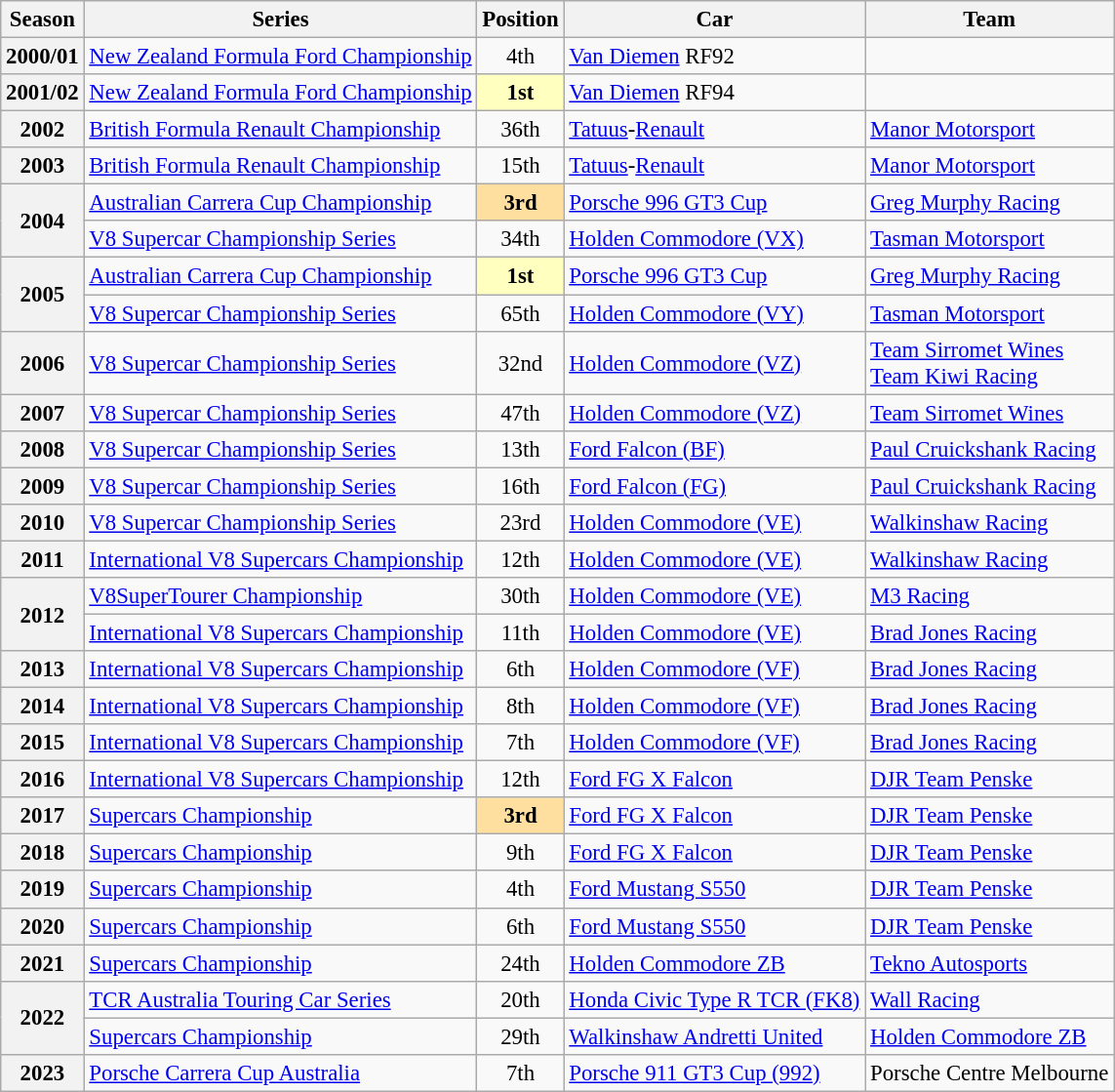<table class="wikitable" style="font-size: 95%;">
<tr>
<th>Season</th>
<th>Series</th>
<th>Position</th>
<th>Car</th>
<th>Team</th>
</tr>
<tr>
<th>2000/01</th>
<td><a href='#'>New Zealand Formula Ford Championship</a></td>
<td align="center">4th</td>
<td><a href='#'>Van Diemen</a> RF92</td>
<td></td>
</tr>
<tr>
<th>2001/02</th>
<td><a href='#'>New Zealand Formula Ford Championship</a></td>
<td align="center" style="background: #ffffbf"><strong>1st</strong></td>
<td><a href='#'>Van Diemen</a> RF94</td>
<td></td>
</tr>
<tr>
<th>2002</th>
<td><a href='#'>British Formula Renault Championship</a></td>
<td align="center">36th</td>
<td><a href='#'>Tatuus</a>-<a href='#'>Renault</a></td>
<td><a href='#'>Manor Motorsport</a></td>
</tr>
<tr>
<th>2003</th>
<td><a href='#'>British Formula Renault Championship</a></td>
<td align="center">15th</td>
<td><a href='#'>Tatuus</a>-<a href='#'>Renault</a></td>
<td><a href='#'>Manor Motorsport</a></td>
</tr>
<tr>
<th rowspan=2>2004</th>
<td><a href='#'>Australian Carrera Cup Championship</a></td>
<td align="center" style="background: #ffdf9f"><strong>3rd</strong></td>
<td><a href='#'>Porsche 996 GT3 Cup</a></td>
<td><a href='#'>Greg Murphy Racing</a></td>
</tr>
<tr>
<td><a href='#'>V8 Supercar Championship Series</a></td>
<td align="center">34th</td>
<td><a href='#'>Holden Commodore (VX)</a></td>
<td><a href='#'>Tasman Motorsport</a></td>
</tr>
<tr>
<th rowspan=2>2005</th>
<td><a href='#'>Australian Carrera Cup Championship</a></td>
<td align="center" style="background: #ffffbf"><strong>1st</strong></td>
<td><a href='#'>Porsche 996 GT3 Cup</a></td>
<td><a href='#'>Greg Murphy Racing</a></td>
</tr>
<tr>
<td><a href='#'>V8 Supercar Championship Series</a></td>
<td align="center">65th</td>
<td><a href='#'>Holden Commodore (VY)</a></td>
<td><a href='#'>Tasman Motorsport</a></td>
</tr>
<tr>
<th>2006</th>
<td><a href='#'>V8 Supercar Championship Series</a></td>
<td align="center">32nd</td>
<td><a href='#'>Holden Commodore (VZ)</a></td>
<td><a href='#'>Team Sirromet Wines</a><br><a href='#'>Team Kiwi Racing</a></td>
</tr>
<tr>
<th>2007</th>
<td><a href='#'>V8 Supercar Championship Series</a></td>
<td align="center">47th</td>
<td><a href='#'>Holden Commodore (VZ)</a></td>
<td><a href='#'>Team Sirromet Wines</a></td>
</tr>
<tr>
<th>2008</th>
<td><a href='#'>V8 Supercar Championship Series</a></td>
<td align="center">13th</td>
<td><a href='#'>Ford Falcon (BF)</a></td>
<td><a href='#'>Paul Cruickshank Racing</a></td>
</tr>
<tr>
<th>2009</th>
<td><a href='#'>V8 Supercar Championship Series</a></td>
<td align="center">16th</td>
<td><a href='#'>Ford Falcon (FG)</a></td>
<td><a href='#'>Paul Cruickshank Racing</a></td>
</tr>
<tr>
<th>2010</th>
<td><a href='#'>V8 Supercar Championship Series</a></td>
<td align="center">23rd</td>
<td><a href='#'>Holden Commodore (VE)</a></td>
<td><a href='#'>Walkinshaw Racing</a></td>
</tr>
<tr>
<th>2011</th>
<td><a href='#'>International V8 Supercars Championship</a></td>
<td align="center">12th</td>
<td><a href='#'>Holden Commodore (VE)</a></td>
<td><a href='#'>Walkinshaw Racing</a></td>
</tr>
<tr>
<th rowspan=2>2012</th>
<td><a href='#'>V8SuperTourer Championship</a></td>
<td align="center">30th</td>
<td><a href='#'>Holden Commodore (VE)</a></td>
<td><a href='#'>M3 Racing</a></td>
</tr>
<tr>
<td><a href='#'>International V8 Supercars Championship</a></td>
<td align="center">11th</td>
<td><a href='#'>Holden Commodore (VE)</a></td>
<td><a href='#'>Brad Jones Racing</a></td>
</tr>
<tr>
<th>2013</th>
<td><a href='#'>International V8 Supercars Championship</a></td>
<td align="center">6th</td>
<td><a href='#'>Holden Commodore (VF)</a></td>
<td><a href='#'>Brad Jones Racing</a></td>
</tr>
<tr>
<th>2014</th>
<td><a href='#'>International V8 Supercars Championship</a></td>
<td align="center">8th</td>
<td><a href='#'>Holden Commodore (VF)</a></td>
<td><a href='#'>Brad Jones Racing</a></td>
</tr>
<tr>
<th>2015</th>
<td><a href='#'>International V8 Supercars Championship</a></td>
<td align="center">7th</td>
<td><a href='#'>Holden Commodore (VF)</a></td>
<td><a href='#'>Brad Jones Racing</a></td>
</tr>
<tr>
<th>2016</th>
<td><a href='#'>International V8 Supercars Championship</a></td>
<td align="center">12th</td>
<td><a href='#'>Ford FG X Falcon</a></td>
<td><a href='#'>DJR Team Penske</a></td>
</tr>
<tr>
<th>2017</th>
<td><a href='#'>Supercars Championship</a></td>
<td align="center" style="background: #ffdf9f"><strong>3rd</strong></td>
<td><a href='#'>Ford FG X Falcon</a></td>
<td><a href='#'>DJR Team Penske</a></td>
</tr>
<tr>
<th>2018</th>
<td><a href='#'>Supercars Championship</a></td>
<td align="center">9th</td>
<td><a href='#'>Ford FG X Falcon</a></td>
<td><a href='#'>DJR Team Penske</a></td>
</tr>
<tr>
<th>2019</th>
<td><a href='#'>Supercars Championship</a></td>
<td align="center">4th</td>
<td><a href='#'>Ford Mustang S550</a></td>
<td><a href='#'>DJR Team Penske</a></td>
</tr>
<tr>
<th>2020</th>
<td><a href='#'>Supercars Championship</a></td>
<td align="center">6th</td>
<td><a href='#'>Ford Mustang S550</a></td>
<td><a href='#'>DJR Team Penske</a></td>
</tr>
<tr>
<th>2021</th>
<td><a href='#'>Supercars Championship</a></td>
<td align="center">24th</td>
<td><a href='#'>Holden Commodore ZB</a></td>
<td><a href='#'>Tekno Autosports</a></td>
</tr>
<tr>
<th rowspan=2>2022</th>
<td><a href='#'>TCR Australia Touring Car Series</a></td>
<td align="center">20th</td>
<td><a href='#'>Honda Civic Type R TCR (FK8)</a></td>
<td><a href='#'>Wall Racing</a></td>
</tr>
<tr>
<td><a href='#'>Supercars Championship</a></td>
<td align="center">29th</td>
<td><a href='#'>Walkinshaw Andretti United</a></td>
<td><a href='#'>Holden Commodore ZB</a></td>
</tr>
<tr>
<th>2023</th>
<td><a href='#'>Porsche Carrera Cup Australia</a></td>
<td align="center">7th</td>
<td><a href='#'>Porsche 911 GT3 Cup (992)</a></td>
<td>Porsche Centre Melbourne</td>
</tr>
</table>
